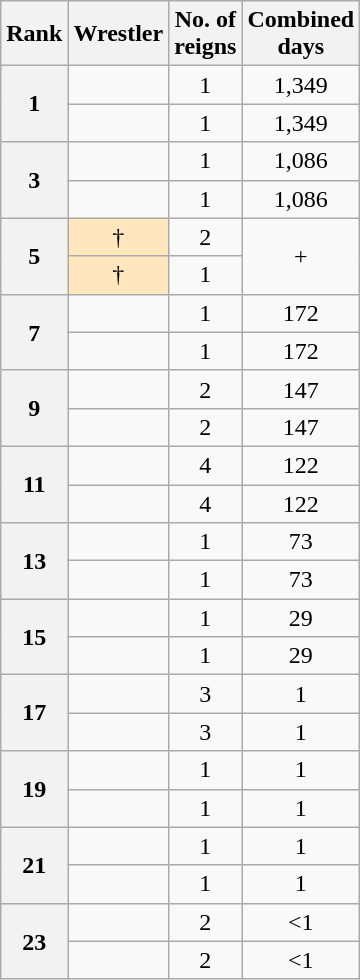<table class="wikitable sortable" style="text-align: center">
<tr>
<th>Rank</th>
<th>Wrestler</th>
<th>No. of<br>reigns</th>
<th data-sort-type="number">Combined<br>days</th>
</tr>
<tr>
<th rowspan=2>1</th>
<td></td>
<td>1</td>
<td>1,349</td>
</tr>
<tr>
<td></td>
<td>1</td>
<td>1,349</td>
</tr>
<tr>
<th rowspan=2>3</th>
<td></td>
<td>1</td>
<td>1,086</td>
</tr>
<tr>
<td></td>
<td>1</td>
<td>1,086</td>
</tr>
<tr>
<th rowspan=2>5</th>
<td style="background-color: #ffe6bd"> †</td>
<td>2</td>
<td rowspan=2>+</td>
</tr>
<tr>
<td style="background-color: #ffe6bd"> †</td>
<td>1</td>
</tr>
<tr>
<th rowspan=2>7</th>
<td></td>
<td>1</td>
<td>172</td>
</tr>
<tr>
<td></td>
<td>1</td>
<td>172</td>
</tr>
<tr>
<th rowspan=2>9</th>
<td></td>
<td>2</td>
<td>147</td>
</tr>
<tr>
<td></td>
<td>2</td>
<td>147</td>
</tr>
<tr>
<th rowspan=2>11</th>
<td></td>
<td>4</td>
<td>122</td>
</tr>
<tr>
<td></td>
<td>4</td>
<td>122</td>
</tr>
<tr>
<th rowspan=2>13</th>
<td></td>
<td>1</td>
<td>73</td>
</tr>
<tr>
<td></td>
<td>1</td>
<td>73</td>
</tr>
<tr>
<th rowspan=2>15</th>
<td></td>
<td>1</td>
<td>29</td>
</tr>
<tr>
<td></td>
<td>1</td>
<td>29</td>
</tr>
<tr>
<th rowspan=2>17</th>
<td></td>
<td>3</td>
<td>1</td>
</tr>
<tr>
<td></td>
<td>3</td>
<td>1</td>
</tr>
<tr>
<th rowspan=2>19</th>
<td></td>
<td>1</td>
<td>1</td>
</tr>
<tr>
<td></td>
<td>1</td>
<td>1</td>
</tr>
<tr>
<th rowspan=2>21</th>
<td></td>
<td>1</td>
<td>1</td>
</tr>
<tr>
<td></td>
<td>1</td>
<td>1</td>
</tr>
<tr>
<th rowspan=2>23</th>
<td></td>
<td>2</td>
<td><1</td>
</tr>
<tr>
<td></td>
<td>2</td>
<td><1</td>
</tr>
</table>
